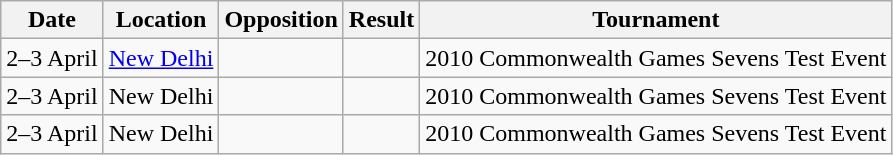<table class="wikitable">
<tr align="left">
<th>Date</th>
<th>Location</th>
<th>Opposition</th>
<th>Result</th>
<th>Tournament</th>
</tr>
<tr>
<td>2–3 April</td>
<td><a href='#'>New Delhi</a></td>
<td></td>
<td></td>
<td>2010 Commonwealth Games Sevens Test Event</td>
</tr>
<tr>
<td>2–3 April</td>
<td>New Delhi</td>
<td></td>
<td></td>
<td>2010 Commonwealth Games Sevens Test Event</td>
</tr>
<tr>
<td>2–3 April</td>
<td>New Delhi</td>
<td></td>
<td></td>
<td>2010 Commonwealth Games Sevens Test Event</td>
</tr>
</table>
